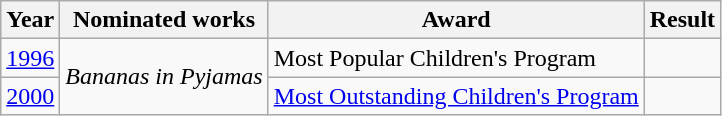<table class="wikitable">
<tr>
<th>Year</th>
<th>Nominated works</th>
<th>Award</th>
<th>Result</th>
</tr>
<tr>
<td><a href='#'>1996</a></td>
<td rowspan="2"><em>Bananas in Pyjamas</em></td>
<td>Most Popular Children's Program</td>
<td></td>
</tr>
<tr>
<td><a href='#'>2000</a></td>
<td><a href='#'>Most Outstanding Children's Program</a></td>
<td></td>
</tr>
</table>
